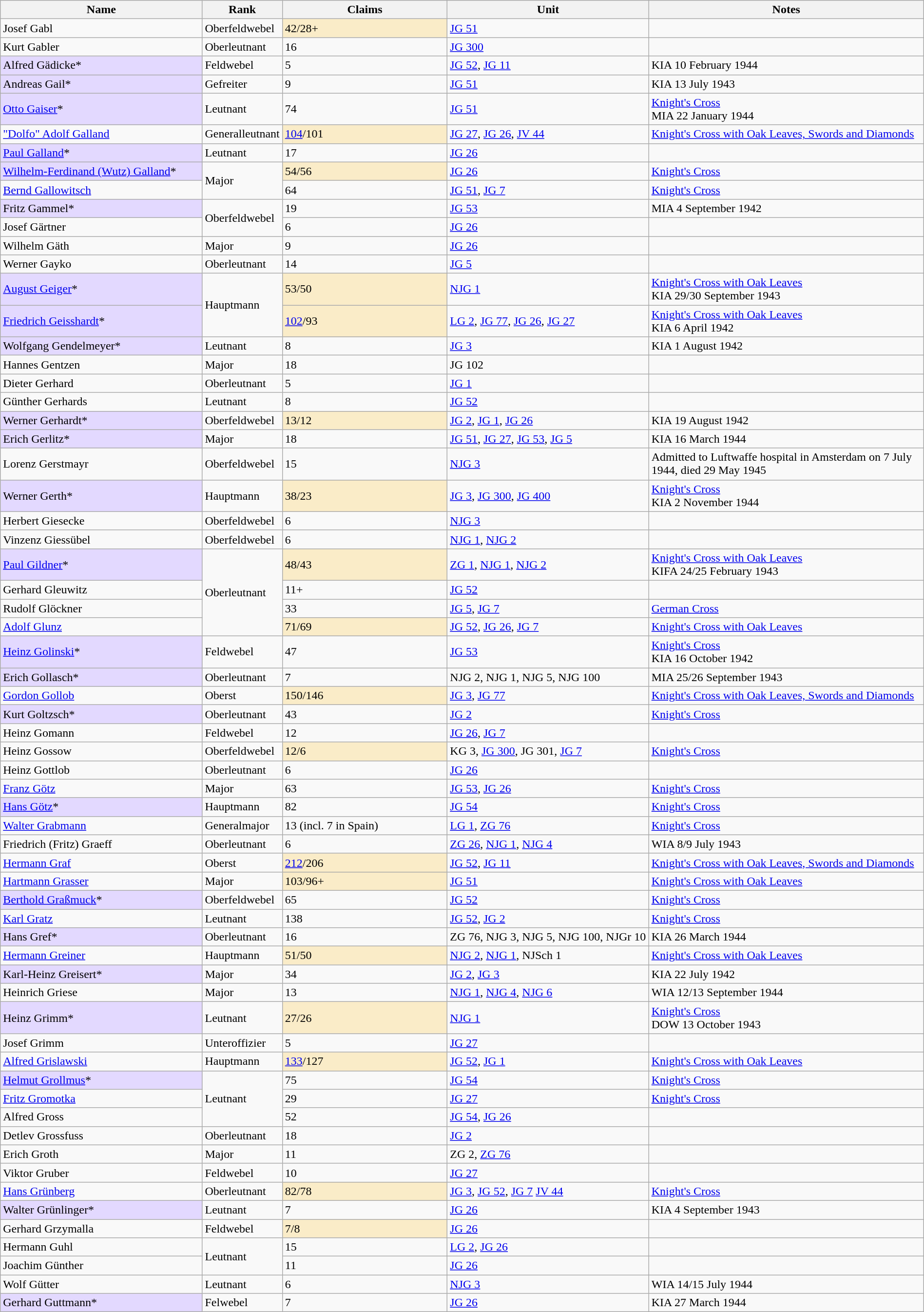<table class="wikitable" style="width:100%;">
<tr>
<th width="22%">Name</th>
<th width="8%">Rank</th>
<th width="18%">Claims</th>
<th width="22%">Unit</th>
<th width="30%">Notes</th>
</tr>
<tr>
<td>Josef Gabl</td>
<td>Oberfeldwebel</td>
<td style="background:#faecc8" align="left">42/28+</td>
<td><a href='#'>JG 51</a></td>
<td></td>
</tr>
<tr>
<td>Kurt Gabler</td>
<td>Oberleutnant</td>
<td>16</td>
<td><a href='#'>JG 300</a></td>
<td></td>
</tr>
<tr>
<td style="background:#e3d9ff;" align="left">Alfred Gädicke*</td>
<td>Feldwebel</td>
<td>5</td>
<td><a href='#'>JG 52</a>, <a href='#'>JG 11</a></td>
<td>KIA 10 February 1944</td>
</tr>
<tr>
<td style="background:#e3d9ff;" align="left">Andreas Gail*</td>
<td>Gefreiter</td>
<td>9</td>
<td><a href='#'>JG 51</a></td>
<td>KIA 13 July 1943</td>
</tr>
<tr>
<td style="background:#e3d9ff;" align="left"><a href='#'>Otto Gaiser</a>*</td>
<td>Leutnant</td>
<td>74</td>
<td><a href='#'>JG 51</a></td>
<td><a href='#'>Knight's Cross</a><br>MIA 22 January 1944</td>
</tr>
<tr>
<td><a href='#'>"Dolfo" Adolf Galland</a></td>
<td>Generalleutnant</td>
<td style="background:#faecc8" align="left"><a href='#'>104</a>/101</td>
<td><a href='#'>JG 27</a>, <a href='#'>JG 26</a>, <a href='#'>JV 44</a></td>
<td><a href='#'>Knight's Cross with Oak Leaves, Swords and Diamonds</a></td>
</tr>
<tr>
<td style="background:#e3d9ff;" align="left"><a href='#'>Paul Galland</a>*</td>
<td>Leutnant</td>
<td>17</td>
<td><a href='#'>JG 26</a></td>
<td></td>
</tr>
<tr>
<td style="background:#e3d9ff;" align="left"><a href='#'>Wilhelm-Ferdinand (Wutz) Galland</a>*</td>
<td rowspan="2">Major</td>
<td style="background:#faecc8" align="left">54/56</td>
<td><a href='#'>JG 26</a></td>
<td><a href='#'>Knight's Cross</a></td>
</tr>
<tr>
<td><a href='#'>Bernd Gallowitsch</a></td>
<td>64</td>
<td><a href='#'>JG 51</a>, <a href='#'>JG 7</a></td>
<td><a href='#'>Knight's Cross</a></td>
</tr>
<tr>
<td style="background:#e3d9ff;" align="left">Fritz Gammel*</td>
<td rowspan="2">Oberfeldwebel</td>
<td>19</td>
<td><a href='#'>JG 53</a></td>
<td>MIA 4 September 1942</td>
</tr>
<tr>
<td>Josef Gärtner</td>
<td>6</td>
<td><a href='#'>JG 26</a></td>
<td></td>
</tr>
<tr>
<td>Wilhelm Gäth</td>
<td>Major</td>
<td>9</td>
<td><a href='#'>JG 26</a></td>
<td></td>
</tr>
<tr>
<td>Werner Gayko</td>
<td>Oberleutnant</td>
<td>14</td>
<td><a href='#'>JG 5</a></td>
<td></td>
</tr>
<tr>
<td style="background:#e3d9ff;" align="left"><a href='#'>August Geiger</a>*</td>
<td rowspan="2">Hauptmann</td>
<td style="background:#faecc8" align="left">53/50</td>
<td><a href='#'>NJG 1</a></td>
<td><a href='#'>Knight's Cross with Oak Leaves</a><br>KIA 29/30 September 1943</td>
</tr>
<tr>
<td style="background:#e3d9ff;" align="left"><a href='#'>Friedrich Geisshardt</a>*</td>
<td style="background:#faecc8" align="left"><a href='#'>102</a>/93</td>
<td><a href='#'>LG 2</a>, <a href='#'>JG 77</a>, <a href='#'>JG 26</a>, <a href='#'>JG 27</a></td>
<td><a href='#'>Knight's Cross with Oak Leaves</a><br>KIA 6 April 1942</td>
</tr>
<tr>
<td style="background:#e3d9ff;" align="left">Wolfgang Gendelmeyer*</td>
<td>Leutnant</td>
<td>8</td>
<td><a href='#'>JG 3</a></td>
<td>KIA 1 August 1942</td>
</tr>
<tr>
<td>Hannes Gentzen</td>
<td>Major</td>
<td>18</td>
<td>JG 102</td>
<td></td>
</tr>
<tr>
<td>Dieter Gerhard</td>
<td>Oberleutnant</td>
<td>5</td>
<td><a href='#'>JG 1</a></td>
<td></td>
</tr>
<tr>
<td>Günther Gerhards</td>
<td>Leutnant</td>
<td>8</td>
<td><a href='#'>JG 52</a></td>
<td></td>
</tr>
<tr>
<td style="background:#e3d9ff;" align="left">Werner Gerhardt*</td>
<td>Oberfeldwebel</td>
<td style="background:#faecc8" align="left">13/12</td>
<td><a href='#'>JG 2</a>, <a href='#'>JG 1</a>, <a href='#'>JG 26</a></td>
<td>KIA 19 August 1942</td>
</tr>
<tr>
<td style="background:#e3d9ff;" align="left">Erich Gerlitz*</td>
<td>Major</td>
<td>18</td>
<td><a href='#'>JG 51</a>, <a href='#'>JG 27</a>, <a href='#'>JG 53</a>, <a href='#'>JG 5</a></td>
<td>KIA 16 March 1944</td>
</tr>
<tr>
<td>Lorenz Gerstmayr</td>
<td>Oberfeldwebel</td>
<td>15</td>
<td><a href='#'>NJG 3</a></td>
<td>Admitted to Luftwaffe hospital in Amsterdam on 7 July 1944, died 29 May 1945</td>
</tr>
<tr>
<td style="background:#e3d9ff;" align="left">Werner Gerth*</td>
<td>Hauptmann</td>
<td style="background:#faecc8" align="left">38/23</td>
<td><a href='#'>JG 3</a>, <a href='#'>JG 300</a>, <a href='#'>JG 400</a></td>
<td><a href='#'>Knight's Cross</a><br>KIA 2 November 1944</td>
</tr>
<tr>
<td>Herbert Giesecke</td>
<td>Oberfeldwebel</td>
<td>6</td>
<td><a href='#'>NJG 3</a></td>
<td></td>
</tr>
<tr>
<td>Vinzenz Giessübel</td>
<td>Oberfeldwebel</td>
<td>6</td>
<td><a href='#'>NJG 1</a>, <a href='#'>NJG 2</a></td>
<td></td>
</tr>
<tr>
<td style="background:#e3d9ff;" align="left"><a href='#'>Paul Gildner</a>*</td>
<td rowspan="4">Oberleutnant</td>
<td style="background:#faecc8" align="left">48/43</td>
<td><a href='#'>ZG 1</a>, <a href='#'>NJG 1</a>, <a href='#'>NJG 2</a></td>
<td><a href='#'>Knight's Cross with Oak Leaves</a><br>KIFA 24/25 February 1943</td>
</tr>
<tr>
<td>Gerhard Gleuwitz</td>
<td>11+</td>
<td><a href='#'>JG 52</a></td>
<td></td>
</tr>
<tr>
<td>Rudolf Glöckner</td>
<td>33</td>
<td><a href='#'>JG 5</a>, <a href='#'>JG 7</a></td>
<td><a href='#'>German Cross</a></td>
</tr>
<tr>
<td><a href='#'>Adolf Glunz</a></td>
<td style="background:#faecc8" align="left">71/69</td>
<td><a href='#'>JG 52</a>, <a href='#'>JG 26</a>, <a href='#'>JG 7</a></td>
<td><a href='#'>Knight's Cross with Oak Leaves</a></td>
</tr>
<tr>
<td style="background:#e3d9ff;" align="left"><a href='#'>Heinz Golinski</a>*</td>
<td>Feldwebel</td>
<td>47</td>
<td><a href='#'>JG 53</a></td>
<td><a href='#'>Knight's Cross</a><br>KIA 16 October 1942</td>
</tr>
<tr>
<td style="background:#e3d9ff;" align="left">Erich Gollasch*</td>
<td>Oberleutnant</td>
<td>7</td>
<td>NJG 2, NJG 1, NJG 5, NJG 100</td>
<td>MIA 25/26 September 1943</td>
</tr>
<tr>
<td><a href='#'>Gordon Gollob</a></td>
<td>Oberst</td>
<td style="background:#faecc8" align="left">150/146</td>
<td><a href='#'>JG 3</a>, <a href='#'>JG 77</a></td>
<td><a href='#'>Knight's Cross with Oak Leaves, Swords and Diamonds</a></td>
</tr>
<tr>
<td style="background:#e3d9ff;" align="left">Kurt Goltzsch*</td>
<td>Oberleutnant</td>
<td>43</td>
<td><a href='#'>JG 2</a></td>
<td><a href='#'>Knight's Cross</a></td>
</tr>
<tr>
<td>Heinz Gomann</td>
<td>Feldwebel</td>
<td>12</td>
<td><a href='#'>JG 26</a>, <a href='#'>JG 7</a></td>
<td></td>
</tr>
<tr>
<td>Heinz Gossow</td>
<td>Oberfeldwebel</td>
<td style="background:#faecc8" align="left">12/6</td>
<td>KG 3, <a href='#'>JG 300</a>, JG 301, <a href='#'>JG 7</a></td>
<td><a href='#'>Knight's Cross</a></td>
</tr>
<tr>
<td>Heinz Gottlob</td>
<td>Oberleutnant</td>
<td>6</td>
<td><a href='#'>JG 26</a></td>
<td></td>
</tr>
<tr>
<td><a href='#'>Franz Götz</a></td>
<td>Major</td>
<td>63</td>
<td><a href='#'>JG 53</a>, <a href='#'>JG 26</a></td>
<td><a href='#'>Knight's Cross</a></td>
</tr>
<tr>
<td style="background:#e3d9ff;" align="left"><a href='#'>Hans Götz</a>*</td>
<td>Hauptmann</td>
<td>82</td>
<td><a href='#'>JG 54</a></td>
<td><a href='#'>Knight's Cross</a></td>
</tr>
<tr>
<td><a href='#'>Walter Grabmann</a></td>
<td>Generalmajor</td>
<td>13 (incl. 7 in Spain)</td>
<td><a href='#'>LG 1</a>, <a href='#'>ZG 76</a></td>
<td><a href='#'>Knight's Cross</a></td>
</tr>
<tr>
<td>Friedrich (Fritz) Graeff</td>
<td>Oberleutnant</td>
<td>6</td>
<td><a href='#'>ZG 26</a>, <a href='#'>NJG 1</a>, <a href='#'>NJG 4</a></td>
<td>WIA 8/9 July 1943</td>
</tr>
<tr>
<td><a href='#'>Hermann Graf</a></td>
<td>Oberst</td>
<td style="background:#faecc8" align="left"><a href='#'>212</a>/206</td>
<td><a href='#'>JG 52</a>, <a href='#'>JG 11</a></td>
<td><a href='#'>Knight's Cross with Oak Leaves, Swords and Diamonds</a></td>
</tr>
<tr>
<td><a href='#'>Hartmann Grasser</a></td>
<td>Major</td>
<td style="background:#faecc8" align="left">103/96+</td>
<td><a href='#'>JG 51</a></td>
<td><a href='#'>Knight's Cross with Oak Leaves</a></td>
</tr>
<tr>
<td style="background:#e3d9ff;" align="left"><a href='#'>Berthold Graßmuck</a>*</td>
<td>Oberfeldwebel</td>
<td>65</td>
<td><a href='#'>JG 52</a></td>
<td><a href='#'>Knight's Cross</a></td>
</tr>
<tr>
<td><a href='#'>Karl Gratz</a></td>
<td>Leutnant</td>
<td>138</td>
<td><a href='#'>JG 52</a>, <a href='#'>JG 2</a></td>
<td><a href='#'>Knight's Cross</a></td>
</tr>
<tr>
<td style="background:#e3d9ff;" align="left">Hans Gref*</td>
<td>Oberleutnant</td>
<td>16</td>
<td>ZG 76, NJG 3, NJG 5, NJG 100, NJGr 10</td>
<td>KIA 26 March 1944</td>
</tr>
<tr>
<td><a href='#'>Hermann Greiner</a></td>
<td>Hauptmann</td>
<td style="background:#faecc8" align="left">51/50</td>
<td><a href='#'>NJG 2</a>, <a href='#'>NJG 1</a>, NJSch 1</td>
<td><a href='#'>Knight's Cross with Oak Leaves</a></td>
</tr>
<tr>
<td style="background:#e3d9ff;" align="left">Karl-Heinz Greisert*</td>
<td>Major</td>
<td>34</td>
<td><a href='#'>JG 2</a>, <a href='#'>JG 3</a></td>
<td>KIA 22 July 1942</td>
</tr>
<tr>
<td>Heinrich Griese</td>
<td>Major</td>
<td>13</td>
<td><a href='#'>NJG 1</a>, <a href='#'>NJG 4</a>, <a href='#'>NJG 6</a></td>
<td>WIA 12/13 September 1944</td>
</tr>
<tr>
<td style="background:#e3d9ff;" align="left">Heinz Grimm*</td>
<td>Leutnant</td>
<td style="background:#faecc8" align="left">27/26</td>
<td><a href='#'>NJG 1</a></td>
<td><a href='#'>Knight's Cross</a><br>DOW 13 October 1943</td>
</tr>
<tr>
<td>Josef Grimm</td>
<td>Unteroffizier</td>
<td>5</td>
<td><a href='#'>JG 27</a></td>
<td></td>
</tr>
<tr>
<td><a href='#'>Alfred Grislawski</a></td>
<td>Hauptmann</td>
<td style="background:#faecc8" align="left"><a href='#'>133</a>/127</td>
<td><a href='#'>JG 52</a>, <a href='#'>JG 1</a></td>
<td><a href='#'>Knight's Cross with Oak Leaves</a></td>
</tr>
<tr>
<td style="background:#e3d9ff;" align="left"><a href='#'>Helmut Grollmus</a>*</td>
<td rowspan="3">Leutnant</td>
<td>75</td>
<td><a href='#'>JG 54</a></td>
<td><a href='#'>Knight's Cross</a></td>
</tr>
<tr>
<td><a href='#'>Fritz Gromotka</a></td>
<td>29</td>
<td><a href='#'>JG 27</a></td>
<td><a href='#'>Knight's Cross</a></td>
</tr>
<tr>
<td>Alfred Gross</td>
<td>52</td>
<td><a href='#'>JG 54</a>, <a href='#'>JG 26</a></td>
<td></td>
</tr>
<tr>
<td>Detlev Grossfuss</td>
<td>Oberleutnant</td>
<td>18</td>
<td><a href='#'>JG 2</a></td>
<td></td>
</tr>
<tr>
<td>Erich Groth</td>
<td>Major</td>
<td>11</td>
<td>ZG 2, <a href='#'>ZG 76</a></td>
<td></td>
</tr>
<tr>
<td>Viktor Gruber</td>
<td>Feldwebel</td>
<td>10</td>
<td><a href='#'>JG 27</a></td>
<td></td>
</tr>
<tr>
<td><a href='#'>Hans Grünberg</a></td>
<td>Oberleutnant</td>
<td style="background:#faecc8" align="left">82/78</td>
<td><a href='#'>JG 3</a>, <a href='#'>JG 52</a>, <a href='#'>JG 7</a> <a href='#'>JV 44</a></td>
<td><a href='#'>Knight's Cross</a></td>
</tr>
<tr>
<td style="background:#e3d9ff;" align="left">Walter Grünlinger*</td>
<td>Leutnant</td>
<td>7</td>
<td><a href='#'>JG 26</a></td>
<td>KIA 4 September 1943</td>
</tr>
<tr>
<td>Gerhard Grzymalla</td>
<td>Feldwebel</td>
<td style="background:#faecc8" align="left">7/8</td>
<td><a href='#'>JG 26</a></td>
<td></td>
</tr>
<tr>
<td>Hermann Guhl</td>
<td rowspan="2">Leutnant</td>
<td>15</td>
<td><a href='#'>LG 2</a>, <a href='#'>JG 26</a></td>
<td></td>
</tr>
<tr>
<td>Joachim Günther</td>
<td>11</td>
<td><a href='#'>JG 26</a></td>
<td></td>
</tr>
<tr>
<td>Wolf Gütter</td>
<td>Leutnant</td>
<td>6</td>
<td><a href='#'>NJG 3</a></td>
<td>WIA 14/15 July 1944</td>
</tr>
<tr>
<td style="background:#e3d9ff;" align="left">Gerhard Guttmann*</td>
<td>Felwebel</td>
<td>7</td>
<td><a href='#'>JG 26</a></td>
<td>KIA 27 March 1944</td>
</tr>
</table>
